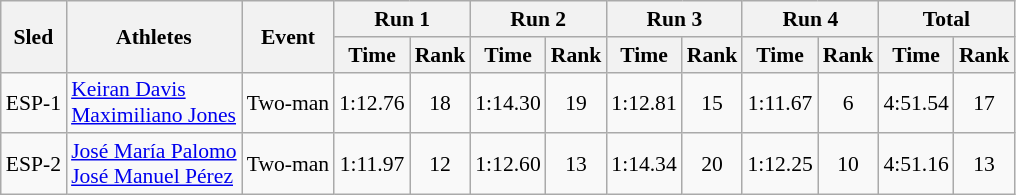<table class="wikitable" border="1" style="font-size:90%">
<tr>
<th rowspan="2">Sled</th>
<th rowspan="2">Athletes</th>
<th rowspan="2">Event</th>
<th colspan="2">Run 1</th>
<th colspan="2">Run 2</th>
<th colspan="2">Run 3</th>
<th colspan="2">Run 4</th>
<th colspan="2">Total</th>
</tr>
<tr>
<th>Time</th>
<th>Rank</th>
<th>Time</th>
<th>Rank</th>
<th>Time</th>
<th>Rank</th>
<th>Time</th>
<th>Rank</th>
<th>Time</th>
<th>Rank</th>
</tr>
<tr>
<td align="center">ESP-1</td>
<td><a href='#'>Keiran Davis</a><br><a href='#'>Maximiliano Jones</a></td>
<td>Two-man</td>
<td align="center">1:12.76</td>
<td align="center">18</td>
<td align="center">1:14.30</td>
<td align="center">19</td>
<td align="center">1:12.81</td>
<td align="center">15</td>
<td align="center">1:11.67</td>
<td align="center">6</td>
<td align="center">4:51.54</td>
<td align="center">17</td>
</tr>
<tr>
<td align="center">ESP-2</td>
<td><a href='#'>José María Palomo</a><br><a href='#'>José Manuel Pérez</a></td>
<td>Two-man</td>
<td align="center">1:11.97</td>
<td align="center">12</td>
<td align="center">1:12.60</td>
<td align="center">13</td>
<td align="center">1:14.34</td>
<td align="center">20</td>
<td align="center">1:12.25</td>
<td align="center">10</td>
<td align="center">4:51.16</td>
<td align="center">13</td>
</tr>
</table>
